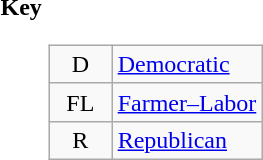<table>
<tr valign=top>
<th>Key</th>
<td><br><table class=wikitable>
<tr>
<td align=center width=35px >D</td>
<td><a href='#'>Democratic</a></td>
</tr>
<tr>
<td align=center width=35px >FL</td>
<td><a href='#'>Farmer–Labor</a></td>
</tr>
<tr>
<td align=center width=35px >R</td>
<td><a href='#'>Republican</a></td>
</tr>
</table>
</td>
</tr>
</table>
